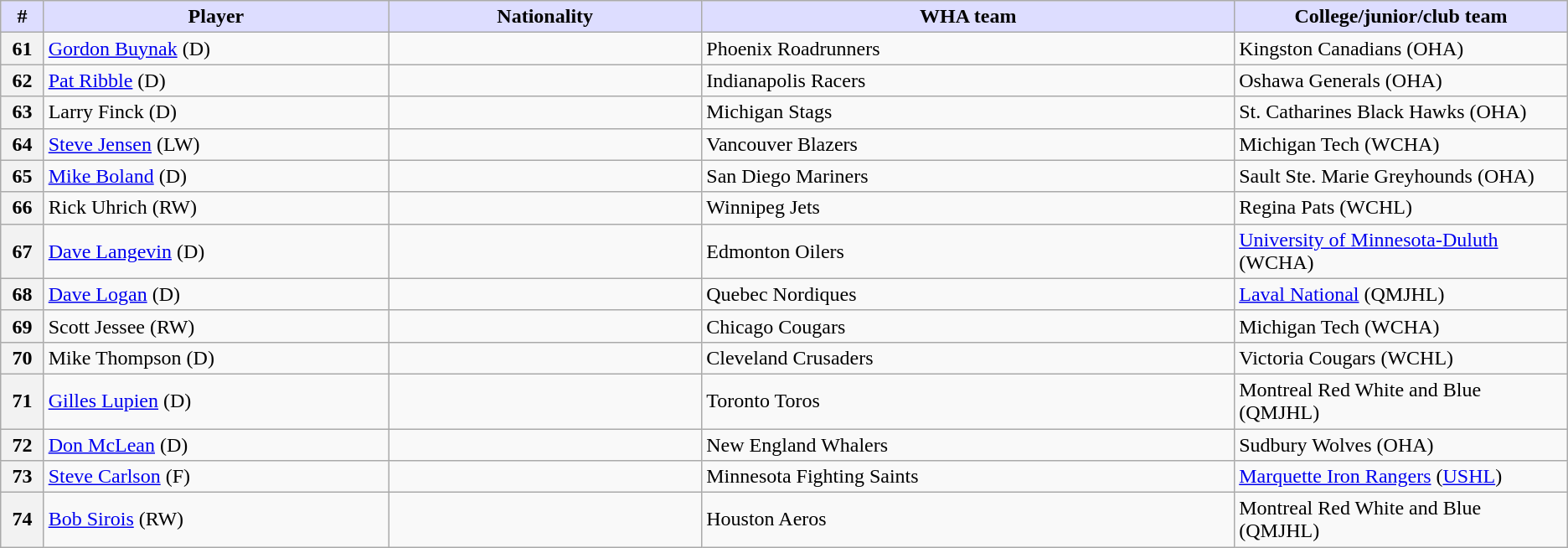<table class="wikitable">
<tr>
<th style="background:#ddf; width:2.75%;">#</th>
<th style="background:#ddf; width:22.0%;">Player</th>
<th style="background:#ddf; width:20.0%;">Nationality</th>
<th style="background:#ddf; width:34.0%;">WHA team</th>
<th style="background:#ddf; width:100.0%;">College/junior/club team</th>
</tr>
<tr>
<th>61</th>
<td><a href='#'>Gordon Buynak</a> (D)</td>
<td></td>
<td>Phoenix Roadrunners</td>
<td>Kingston Canadians (OHA)</td>
</tr>
<tr>
<th>62</th>
<td><a href='#'>Pat Ribble</a> (D)</td>
<td></td>
<td>Indianapolis Racers</td>
<td>Oshawa Generals (OHA)</td>
</tr>
<tr>
<th>63</th>
<td>Larry Finck (D)</td>
<td></td>
<td>Michigan Stags</td>
<td>St. Catharines Black Hawks (OHA)</td>
</tr>
<tr>
<th>64</th>
<td><a href='#'>Steve Jensen</a> (LW)</td>
<td></td>
<td>Vancouver Blazers</td>
<td>Michigan Tech (WCHA)</td>
</tr>
<tr>
<th>65</th>
<td><a href='#'>Mike Boland</a> (D)</td>
<td></td>
<td>San Diego Mariners</td>
<td>Sault Ste. Marie Greyhounds (OHA)</td>
</tr>
<tr>
<th>66</th>
<td>Rick Uhrich (RW)</td>
<td></td>
<td>Winnipeg Jets</td>
<td>Regina Pats (WCHL)</td>
</tr>
<tr>
<th>67</th>
<td><a href='#'>Dave Langevin</a> (D)</td>
<td></td>
<td>Edmonton Oilers</td>
<td><a href='#'>University of Minnesota-Duluth</a> (WCHA)</td>
</tr>
<tr>
<th>68</th>
<td><a href='#'>Dave Logan</a> (D)</td>
<td></td>
<td>Quebec Nordiques</td>
<td><a href='#'>Laval National</a> (QMJHL)</td>
</tr>
<tr>
<th>69</th>
<td>Scott Jessee (RW)</td>
<td></td>
<td>Chicago Cougars</td>
<td>Michigan Tech (WCHA)</td>
</tr>
<tr>
<th>70</th>
<td>Mike Thompson (D)</td>
<td></td>
<td>Cleveland Crusaders</td>
<td>Victoria Cougars (WCHL)</td>
</tr>
<tr>
<th>71</th>
<td><a href='#'>Gilles Lupien</a> (D)</td>
<td></td>
<td>Toronto Toros</td>
<td>Montreal Red White and Blue (QMJHL)</td>
</tr>
<tr>
<th>72</th>
<td><a href='#'>Don McLean</a> (D)</td>
<td></td>
<td>New England Whalers</td>
<td>Sudbury Wolves (OHA)</td>
</tr>
<tr>
<th>73</th>
<td><a href='#'>Steve Carlson</a> (F)</td>
<td></td>
<td>Minnesota Fighting Saints</td>
<td><a href='#'>Marquette Iron Rangers</a> (<a href='#'>USHL</a>)</td>
</tr>
<tr>
<th>74</th>
<td><a href='#'>Bob Sirois</a> (RW)</td>
<td></td>
<td>Houston Aeros</td>
<td>Montreal Red White and Blue (QMJHL)</td>
</tr>
</table>
